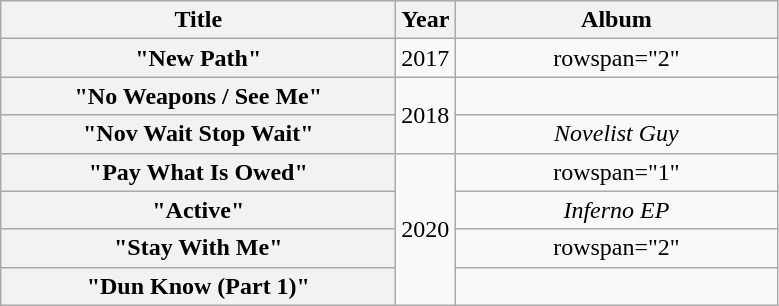<table class="wikitable plainrowheaders" style="text-align:center;">
<tr>
<th scope="col" style="width:16em;">Title</th>
<th scope="col" style="width:1em;">Year</th>
<th scope="col" style="width:13em;">Album</th>
</tr>
<tr>
<th scope="row">"New Path"</th>
<td>2017</td>
<td>rowspan="2" </td>
</tr>
<tr>
<th scope="row">"No Weapons / See Me"</th>
<td rowspan="2">2018</td>
</tr>
<tr>
<th scope="row">"Nov Wait Stop Wait"</th>
<td><em>Novelist Guy</em></td>
</tr>
<tr>
<th scope="row">"Pay What Is Owed"</th>
<td rowspan="4">2020</td>
<td>rowspan="1" </td>
</tr>
<tr>
<th scope="row">"Active"</th>
<td><em>Inferno EP</em></td>
</tr>
<tr>
<th scope="row">"Stay With Me"</th>
<td>rowspan="2" </td>
</tr>
<tr>
<th scope="row">"Dun Know (Part 1)"</th>
</tr>
</table>
